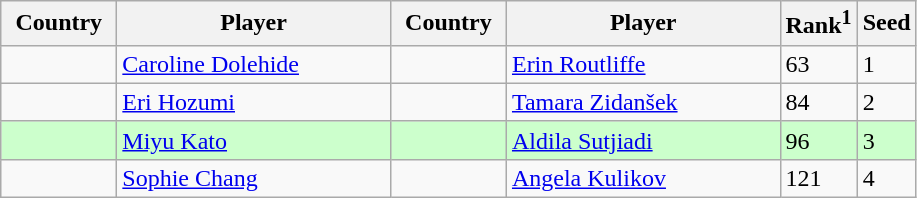<table class="sortable wikitable">
<tr>
<th width="70">Country</th>
<th width="175">Player</th>
<th width="70">Country</th>
<th width="175">Player</th>
<th>Rank<sup>1</sup></th>
<th>Seed</th>
</tr>
<tr>
<td></td>
<td><a href='#'>Caroline Dolehide</a></td>
<td></td>
<td><a href='#'>Erin Routliffe</a></td>
<td>63</td>
<td>1</td>
</tr>
<tr>
<td></td>
<td><a href='#'>Eri Hozumi</a></td>
<td></td>
<td><a href='#'>Tamara Zidanšek</a></td>
<td>84</td>
<td>2</td>
</tr>
<tr style="background:#cfc;">
<td></td>
<td><a href='#'>Miyu Kato</a></td>
<td></td>
<td><a href='#'>Aldila Sutjiadi</a></td>
<td>96</td>
<td>3</td>
</tr>
<tr>
<td></td>
<td><a href='#'>Sophie Chang</a></td>
<td></td>
<td><a href='#'>Angela Kulikov</a></td>
<td>121</td>
<td>4</td>
</tr>
</table>
